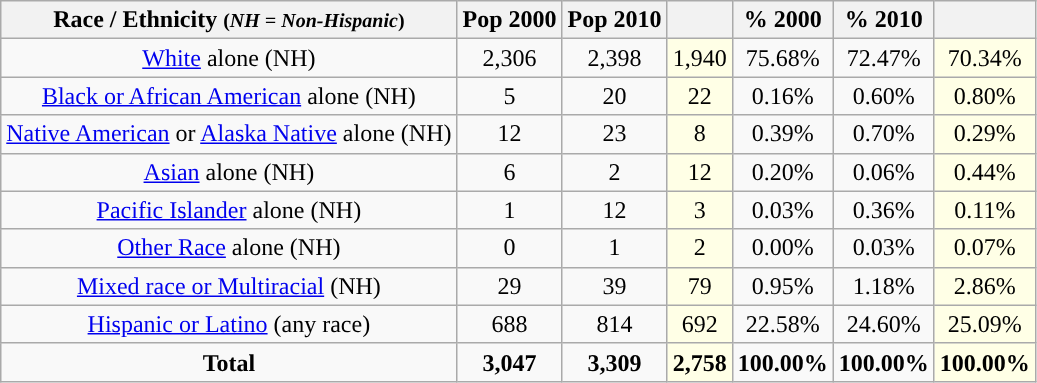<table class="wikitable" style="text-align:center;">
<tr>
<th>Race / Ethnicity <small>(<em>NH = Non-Hispanic</em>)</small></th>
<th>Pop 2000</th>
<th>Pop 2010</th>
<th></th>
<th>% 2000</th>
<th>% 2010</th>
<th></th>
</tr>
<tr>
<td><a href='#'>White</a> alone (NH)</td>
<td>2,306</td>
<td>2,398</td>
<td style='background: #ffffe6;'>1,940</td>
<td>75.68%</td>
<td>72.47%</td>
<td style='background: #ffffe6;'>70.34%</td>
</tr>
<tr>
<td><a href='#'>Black or African American</a> alone (NH)</td>
<td>5</td>
<td>20</td>
<td style='background: #ffffe6;'>22</td>
<td>0.16%</td>
<td>0.60%</td>
<td style='background: #ffffe6;'>0.80%</td>
</tr>
<tr>
<td><a href='#'>Native American</a> or <a href='#'>Alaska Native</a> alone (NH)</td>
<td>12</td>
<td>23</td>
<td style='background: #ffffe6;'>8</td>
<td>0.39%</td>
<td>0.70%</td>
<td style='background: #ffffe6;'>0.29%</td>
</tr>
<tr>
<td><a href='#'>Asian</a> alone (NH)</td>
<td>6</td>
<td>2</td>
<td style='background: #ffffe6;'>12</td>
<td>0.20%</td>
<td>0.06%</td>
<td style='background: #ffffe6;'>0.44%</td>
</tr>
<tr>
<td><a href='#'>Pacific Islander</a> alone (NH)</td>
<td>1</td>
<td>12</td>
<td style='background: #ffffe6;'>3</td>
<td>0.03%</td>
<td>0.36%</td>
<td style='background: #ffffe6;'>0.11%</td>
</tr>
<tr>
<td><a href='#'>Other Race</a> alone (NH)</td>
<td>0</td>
<td>1</td>
<td style='background: #ffffe6;'>2</td>
<td>0.00%</td>
<td>0.03%</td>
<td style='background: #ffffe6;'>0.07%</td>
</tr>
<tr>
<td><a href='#'>Mixed race or Multiracial</a> (NH)</td>
<td>29</td>
<td>39</td>
<td style='background: #ffffe6;'>79</td>
<td>0.95%</td>
<td>1.18%</td>
<td style='background: #ffffe6;'>2.86%</td>
</tr>
<tr>
<td><a href='#'>Hispanic or Latino</a> (any race)</td>
<td>688</td>
<td>814</td>
<td style='background: #ffffe6;'>692</td>
<td>22.58%</td>
<td>24.60%</td>
<td style='background: #ffffe6;'>25.09%</td>
</tr>
<tr>
<td><strong>Total</strong></td>
<td><strong>3,047</strong></td>
<td><strong>3,309</strong></td>
<td style='background: #ffffe6;'><strong>2,758</strong></td>
<td><strong>100.00%</strong></td>
<td><strong>100.00%</strong></td>
<td style='background: #ffffe6;'><strong>100.00%</strong></td>
</tr>
</table>
